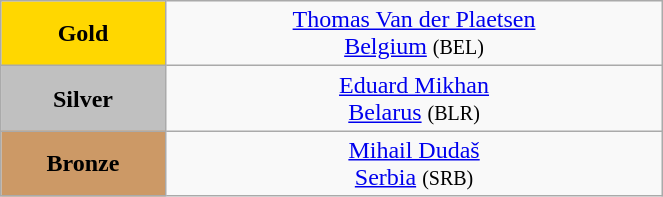<table class="wikitable" style=" text-align:center; " width="35%">
<tr>
<td bgcolor="gold"><strong>Gold</strong></td>
<td> <a href='#'>Thomas Van der Plaetsen</a> <br> <a href='#'>Belgium</a> <small>(BEL)</small></td>
</tr>
<tr>
<td bgcolor="silver"><strong>Silver</strong></td>
<td> <a href='#'>Eduard Mikhan</a> <br> <a href='#'>Belarus</a> <small>(BLR)</small></td>
</tr>
<tr>
<td bgcolor="CC9966"><strong>Bronze</strong></td>
<td> <a href='#'>Mihail Dudaš</a> <br> <a href='#'>Serbia</a> <small>(SRB)</small></td>
</tr>
</table>
